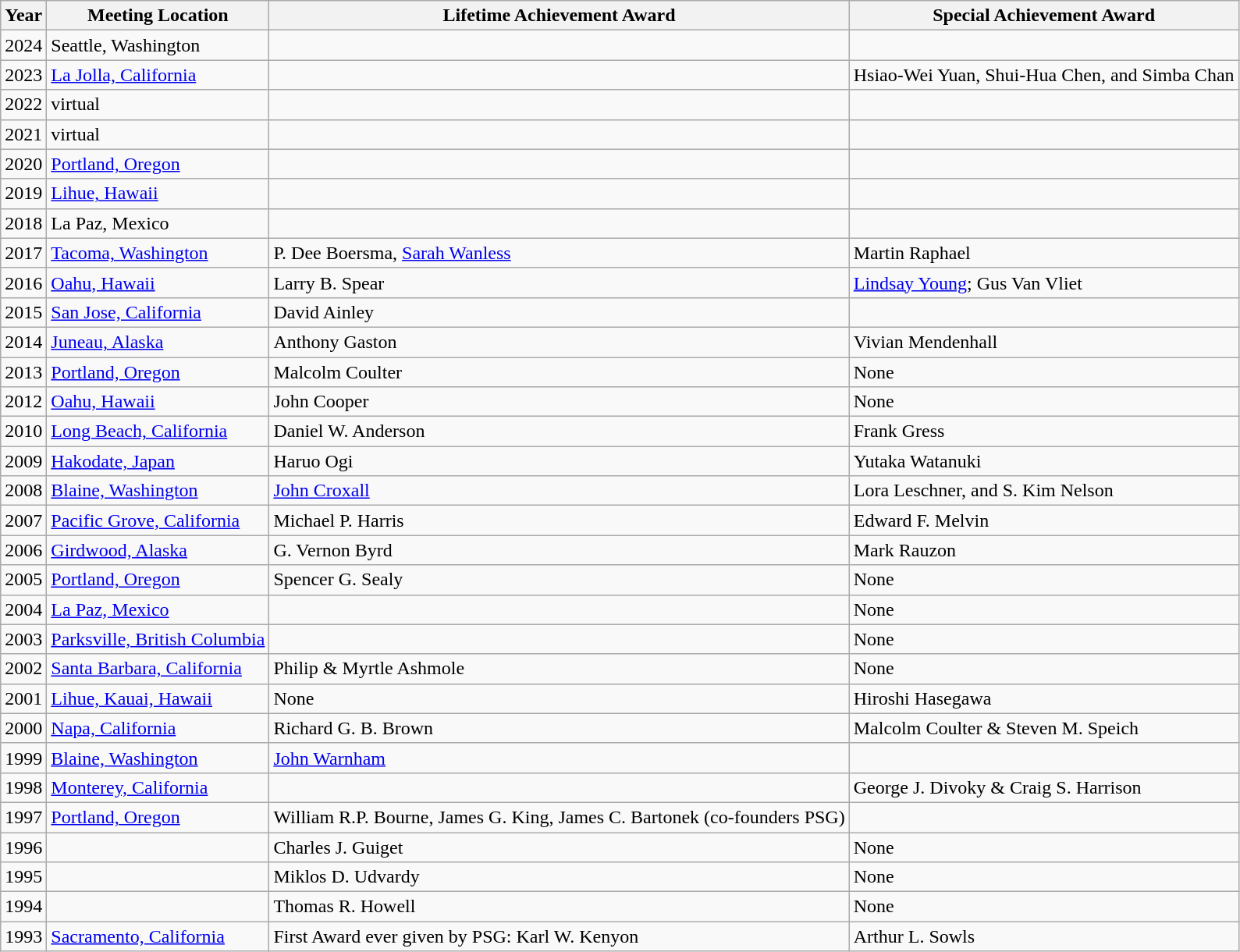<table class="wikitable sortable">
<tr>
<th>Year</th>
<th>Meeting Location</th>
<th>Lifetime Achievement Award</th>
<th>Special Achievement Award</th>
</tr>
<tr>
<td>2024</td>
<td>Seattle, Washington</td>
<td></td>
<td></td>
</tr>
<tr>
<td>2023</td>
<td><a href='#'>La Jolla, California</a></td>
<td></td>
<td>Hsiao-Wei Yuan, Shui-Hua Chen, and Simba Chan</td>
</tr>
<tr>
<td>2022</td>
<td>virtual</td>
<td></td>
<td></td>
</tr>
<tr>
<td>2021</td>
<td>virtual</td>
<td></td>
<td></td>
</tr>
<tr>
<td>2020</td>
<td><a href='#'>Portland, Oregon</a></td>
<td></td>
<td></td>
</tr>
<tr>
<td>2019</td>
<td><a href='#'>Lihue, Hawaii</a></td>
<td></td>
<td></td>
</tr>
<tr>
<td>2018</td>
<td>La Paz, Mexico</td>
<td></td>
<td></td>
</tr>
<tr>
<td>2017</td>
<td><a href='#'>Tacoma, Washington</a></td>
<td>P. Dee Boersma, <a href='#'>Sarah Wanless</a></td>
<td>Martin Raphael</td>
</tr>
<tr>
<td>2016</td>
<td><a href='#'>Oahu, Hawaii</a></td>
<td>Larry B. Spear</td>
<td><a href='#'>Lindsay Young</a>; Gus Van Vliet</td>
</tr>
<tr>
<td>2015</td>
<td><a href='#'>San Jose, California</a></td>
<td>David Ainley</td>
<td></td>
</tr>
<tr>
<td>2014</td>
<td><a href='#'>Juneau, Alaska</a></td>
<td>Anthony Gaston</td>
<td>Vivian Mendenhall</td>
</tr>
<tr>
<td>2013</td>
<td><a href='#'>Portland, Oregon</a></td>
<td>Malcolm Coulter</td>
<td>None</td>
</tr>
<tr>
<td>2012</td>
<td><a href='#'>Oahu, Hawaii</a></td>
<td>John Cooper</td>
<td>None</td>
</tr>
<tr>
<td>2010</td>
<td><a href='#'>Long Beach, California</a></td>
<td>Daniel W. Anderson</td>
<td>Frank Gress</td>
</tr>
<tr>
<td>2009</td>
<td><a href='#'>Hakodate, Japan</a></td>
<td>Haruo Ogi</td>
<td>Yutaka Watanuki</td>
</tr>
<tr>
<td>2008</td>
<td><a href='#'>Blaine, Washington</a></td>
<td><a href='#'>John Croxall</a></td>
<td>Lora Leschner, and S. Kim Nelson</td>
</tr>
<tr>
<td>2007</td>
<td><a href='#'>Pacific Grove, California</a></td>
<td>Michael P. Harris</td>
<td>Edward F. Melvin</td>
</tr>
<tr>
<td>2006</td>
<td><a href='#'>Girdwood, Alaska</a></td>
<td>G. Vernon Byrd</td>
<td>Mark Rauzon</td>
</tr>
<tr>
<td>2005</td>
<td><a href='#'>Portland, Oregon</a></td>
<td>Spencer G. Sealy</td>
<td>None</td>
</tr>
<tr>
<td>2004</td>
<td><a href='#'>La Paz, Mexico</a></td>
<td></td>
<td>None</td>
</tr>
<tr>
<td>2003</td>
<td><a href='#'>Parksville, British Columbia</a></td>
<td></td>
<td>None</td>
</tr>
<tr>
<td>2002</td>
<td><a href='#'>Santa Barbara, California</a></td>
<td>Philip & Myrtle Ashmole</td>
<td>None</td>
</tr>
<tr>
<td>2001</td>
<td><a href='#'>Lihue, Kauai, Hawaii</a></td>
<td>None</td>
<td>Hiroshi Hasegawa</td>
</tr>
<tr>
<td>2000</td>
<td><a href='#'>Napa, California</a></td>
<td>Richard G. B. Brown</td>
<td>Malcolm Coulter & Steven M. Speich</td>
</tr>
<tr>
<td>1999</td>
<td><a href='#'>Blaine, Washington</a></td>
<td><a href='#'>John Warnham</a></td>
<td></td>
</tr>
<tr>
<td>1998</td>
<td><a href='#'>Monterey, California</a></td>
<td></td>
<td>George J. Divoky & Craig S. Harrison</td>
</tr>
<tr>
<td>1997</td>
<td><a href='#'>Portland, Oregon</a></td>
<td>William R.P. Bourne, James G. King, James C. Bartonek (co-founders PSG)</td>
<td></td>
</tr>
<tr>
<td>1996</td>
<td></td>
<td>Charles J. Guiget</td>
<td>None</td>
</tr>
<tr>
<td>1995</td>
<td></td>
<td>Miklos D. Udvardy</td>
<td>None</td>
</tr>
<tr>
<td>1994</td>
<td></td>
<td>Thomas R. Howell</td>
<td>None</td>
</tr>
<tr>
<td>1993</td>
<td><a href='#'>Sacramento, California</a></td>
<td>First Award ever given by PSG: Karl W. Kenyon</td>
<td>Arthur L. Sowls</td>
</tr>
</table>
